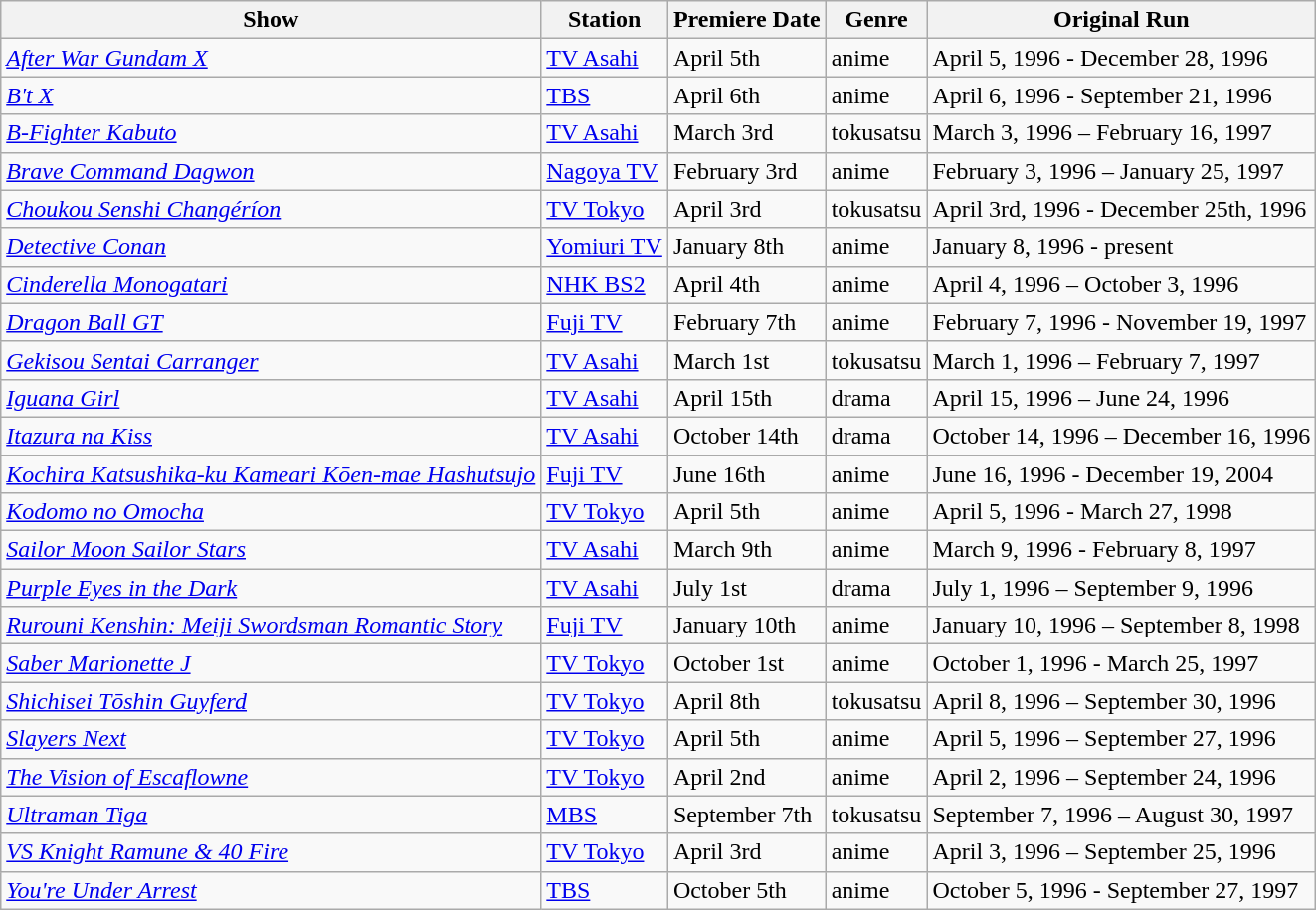<table class="wikitable sortable">
<tr>
<th>Show</th>
<th>Station</th>
<th>Premiere Date</th>
<th>Genre</th>
<th>Original Run</th>
</tr>
<tr>
<td><em><a href='#'>After War Gundam X</a></em></td>
<td><a href='#'>TV Asahi</a></td>
<td>April 5th</td>
<td>anime</td>
<td>April 5, 1996 - December 28, 1996</td>
</tr>
<tr>
<td><em><a href='#'>B't X</a></em></td>
<td><a href='#'>TBS</a></td>
<td>April 6th</td>
<td>anime</td>
<td>April 6, 1996 - September 21, 1996</td>
</tr>
<tr>
<td><em><a href='#'>B-Fighter Kabuto</a></em></td>
<td><a href='#'>TV Asahi</a></td>
<td>March 3rd</td>
<td>tokusatsu</td>
<td>March 3, 1996 – February 16, 1997</td>
</tr>
<tr>
<td><em><a href='#'>Brave Command Dagwon</a></em></td>
<td><a href='#'>Nagoya TV</a></td>
<td>February 3rd</td>
<td>anime</td>
<td>February 3, 1996 – January 25, 1997</td>
</tr>
<tr>
<td><em><a href='#'>Choukou Senshi Changéríon</a></em></td>
<td><a href='#'>TV Tokyo</a></td>
<td>April 3rd</td>
<td>tokusatsu</td>
<td>April 3rd, 1996 - December 25th, 1996</td>
</tr>
<tr>
<td><em><a href='#'>Detective Conan</a></em></td>
<td><a href='#'>Yomiuri TV</a></td>
<td>January 8th</td>
<td>anime</td>
<td>January 8, 1996 - present</td>
</tr>
<tr>
<td><em><a href='#'>Cinderella Monogatari</a></em></td>
<td><a href='#'>NHK BS2</a></td>
<td>April 4th</td>
<td>anime</td>
<td>April 4, 1996 – October 3, 1996</td>
</tr>
<tr>
<td><em><a href='#'>Dragon Ball GT</a></em></td>
<td><a href='#'>Fuji TV</a></td>
<td>February 7th</td>
<td>anime</td>
<td>February 7, 1996 - November 19, 1997</td>
</tr>
<tr>
<td><em><a href='#'>Gekisou Sentai Carranger</a></em></td>
<td><a href='#'>TV Asahi</a></td>
<td>March 1st</td>
<td>tokusatsu</td>
<td>March 1, 1996 – February 7, 1997</td>
</tr>
<tr>
<td><em><a href='#'>Iguana Girl</a></em></td>
<td><a href='#'>TV Asahi</a></td>
<td>April 15th</td>
<td>drama</td>
<td>April 15, 1996 – June 24, 1996</td>
</tr>
<tr>
<td><em><a href='#'>Itazura na Kiss</a></em></td>
<td><a href='#'>TV Asahi</a></td>
<td>October 14th</td>
<td>drama</td>
<td>October 14, 1996 – December 16, 1996</td>
</tr>
<tr>
<td><em><a href='#'>Kochira Katsushika-ku Kameari Kōen-mae Hashutsujo</a></em></td>
<td><a href='#'>Fuji TV</a></td>
<td>June 16th</td>
<td>anime</td>
<td>June 16, 1996 - December 19, 2004</td>
</tr>
<tr>
<td><em><a href='#'>Kodomo no Omocha</a></em></td>
<td><a href='#'>TV Tokyo</a></td>
<td>April 5th</td>
<td>anime</td>
<td>April 5, 1996 - March 27, 1998</td>
</tr>
<tr>
<td><em><a href='#'>Sailor Moon Sailor Stars</a></em></td>
<td><a href='#'>TV Asahi</a></td>
<td>March 9th</td>
<td>anime</td>
<td>March 9, 1996 - February 8, 1997</td>
</tr>
<tr>
<td><em><a href='#'>Purple Eyes in the Dark</a></em></td>
<td><a href='#'>TV Asahi</a></td>
<td>July 1st</td>
<td>drama</td>
<td>July 1, 1996 – September 9, 1996</td>
</tr>
<tr>
<td><em><a href='#'>Rurouni Kenshin: Meiji Swordsman Romantic Story</a></em></td>
<td><a href='#'>Fuji TV</a></td>
<td>January 10th</td>
<td>anime</td>
<td>January 10, 1996 – September 8, 1998</td>
</tr>
<tr>
<td><em><a href='#'>Saber Marionette J</a></em></td>
<td><a href='#'>TV Tokyo</a></td>
<td>October 1st</td>
<td>anime</td>
<td>October 1, 1996 - March 25, 1997</td>
</tr>
<tr>
<td><em><a href='#'>Shichisei Tōshin Guyferd</a></em></td>
<td><a href='#'>TV Tokyo</a></td>
<td>April 8th</td>
<td>tokusatsu</td>
<td>April 8, 1996 – September 30, 1996</td>
</tr>
<tr>
<td><em><a href='#'>Slayers Next</a></em></td>
<td><a href='#'>TV Tokyo</a></td>
<td>April 5th</td>
<td>anime</td>
<td>April 5, 1996 – September 27, 1996</td>
</tr>
<tr>
<td><em><a href='#'>The Vision of Escaflowne</a></em></td>
<td><a href='#'>TV Tokyo</a></td>
<td>April 2nd</td>
<td>anime</td>
<td>April 2, 1996 – September 24, 1996</td>
</tr>
<tr>
<td><em><a href='#'>Ultraman Tiga</a></em></td>
<td><a href='#'>MBS</a></td>
<td>September 7th</td>
<td>tokusatsu</td>
<td>September 7, 1996 – August 30, 1997</td>
</tr>
<tr>
<td><em><a href='#'>VS Knight Ramune & 40 Fire</a></em></td>
<td><a href='#'>TV Tokyo</a></td>
<td>April 3rd</td>
<td>anime</td>
<td>April 3, 1996 – September 25, 1996</td>
</tr>
<tr>
<td><em><a href='#'>You're Under Arrest</a></em></td>
<td><a href='#'>TBS</a></td>
<td>October 5th</td>
<td>anime</td>
<td>October 5, 1996 - September 27, 1997</td>
</tr>
</table>
